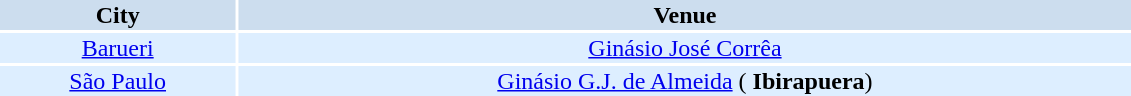<table width=60%>
<tr align=center>
<th bgcolor=#CCDDEE>City</th>
<th bgcolor=#CCDDEE>Venue</th>
</tr>
<tr bgcolor=#DDEEFF align=center>
<td><a href='#'>Barueri</a></td>
<td><a href='#'>Ginásio José Corrêa</a></td>
</tr>
<tr bgcolor=#DDEEFF align=center>
<td><a href='#'>São Paulo</a></td>
<td><a href='#'>Ginásio G.J. de Almeida</a>     ( <strong>Ibirapuera</strong>)</td>
</tr>
</table>
